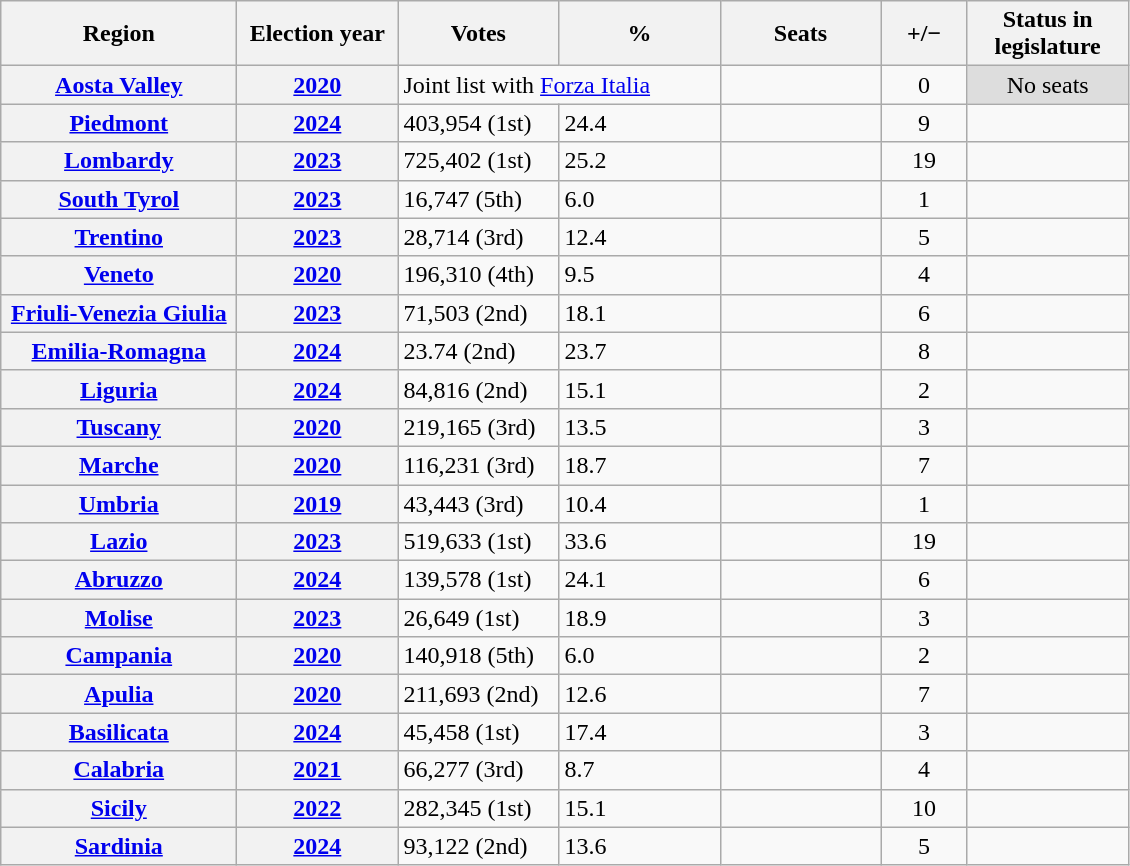<table class="wikitable sortable" style="border:1px #AAAAFF solid">
<tr>
<th width=150px>Region</th>
<th width=100px>Election year</th>
<th width=100px>Votes</th>
<th width=100px>%</th>
<th width=100px>Seats</th>
<th width=50px>+/−</th>
<th width=100px>Status in legislature</th>
</tr>
<tr>
<th><a href='#'>Aosta Valley</a></th>
<th><a href='#'>2020</a></th>
<td colspan=2>Joint list with <a href='#'>Forza Italia</a></td>
<td></td>
<td style="text-align:center;"> 0</td>
<td style="background:#ddd; text-align:center">No seats</td>
</tr>
<tr>
<th><a href='#'>Piedmont</a></th>
<th><a href='#'>2024</a></th>
<td>403,954 (1st)</td>
<td>24.4</td>
<td></td>
<td style="text-align:center;"> 9</td>
<td></td>
</tr>
<tr>
<th><a href='#'>Lombardy</a></th>
<th><a href='#'>2023</a></th>
<td>725,402 (1st)</td>
<td>25.2</td>
<td></td>
<td style="text-align:center;"> 19</td>
<td></td>
</tr>
<tr>
<th><a href='#'>South Tyrol</a></th>
<th><a href='#'>2023</a></th>
<td>16,747 (5th)</td>
<td>6.0</td>
<td></td>
<td style="text-align:center;"> 1</td>
<td></td>
</tr>
<tr>
<th><a href='#'>Trentino</a></th>
<th><a href='#'>2023</a></th>
<td>28,714 (3rd)</td>
<td>12.4</td>
<td></td>
<td style="text-align:center;"> 5</td>
<td></td>
</tr>
<tr>
<th><a href='#'>Veneto</a></th>
<th><a href='#'>2020</a></th>
<td>196,310 (4th)</td>
<td>9.5</td>
<td></td>
<td style="text-align:center;"> 4</td>
<td></td>
</tr>
<tr>
<th><a href='#'>Friuli-Venezia Giulia</a></th>
<th><a href='#'>2023</a></th>
<td>71,503 (2nd)</td>
<td>18.1</td>
<td></td>
<td style="text-align:center;"> 6</td>
<td></td>
</tr>
<tr>
<th><a href='#'>Emilia-Romagna</a></th>
<th><a href='#'>2024</a></th>
<td>23.74 (2nd)</td>
<td>23.7</td>
<td></td>
<td style="text-align:center;"> 8</td>
<td></td>
</tr>
<tr>
<th><a href='#'>Liguria</a></th>
<th><a href='#'>2024</a></th>
<td>84,816 (2nd)</td>
<td>15.1</td>
<td></td>
<td style="text-align:center;"> 2</td>
<td></td>
</tr>
<tr>
<th><a href='#'>Tuscany</a></th>
<th><a href='#'>2020</a></th>
<td>219,165 (3rd)</td>
<td>13.5</td>
<td></td>
<td style="text-align:center;"> 3</td>
<td></td>
</tr>
<tr>
<th><a href='#'>Marche</a></th>
<th><a href='#'>2020</a></th>
<td>116,231 (3rd)</td>
<td>18.7</td>
<td></td>
<td style="text-align:center;"> 7</td>
<td></td>
</tr>
<tr>
<th><a href='#'>Umbria</a></th>
<th><a href='#'>2019</a></th>
<td>43,443 (3rd)</td>
<td>10.4</td>
<td></td>
<td style="text-align:center;"> 1</td>
<td></td>
</tr>
<tr>
<th><a href='#'>Lazio</a></th>
<th><a href='#'>2023</a></th>
<td>519,633 (1st)</td>
<td>33.6</td>
<td></td>
<td style="text-align:center;"> 19</td>
<td></td>
</tr>
<tr>
<th><a href='#'>Abruzzo</a></th>
<th><a href='#'>2024</a></th>
<td>139,578 (1st)</td>
<td>24.1</td>
<td></td>
<td style="text-align:center;"> 6</td>
<td></td>
</tr>
<tr>
<th><a href='#'>Molise</a></th>
<th><a href='#'>2023</a></th>
<td>26,649 (1st)</td>
<td>18.9</td>
<td></td>
<td style="text-align:center;"> 3</td>
<td></td>
</tr>
<tr>
<th><a href='#'>Campania</a></th>
<th><a href='#'>2020</a></th>
<td>140,918 (5th)</td>
<td>6.0</td>
<td></td>
<td style="text-align:center;"> 2</td>
<td></td>
</tr>
<tr>
<th><a href='#'>Apulia</a></th>
<th><a href='#'>2020</a></th>
<td>211,693 (2nd)</td>
<td>12.6</td>
<td></td>
<td style="text-align:center;"> 7</td>
<td></td>
</tr>
<tr>
<th><a href='#'>Basilicata</a></th>
<th><a href='#'>2024</a></th>
<td>45,458 (1st)</td>
<td>17.4</td>
<td></td>
<td style="text-align:center;"> 3</td>
<td></td>
</tr>
<tr>
<th><a href='#'>Calabria</a></th>
<th><a href='#'>2021</a></th>
<td>66,277 (3rd)</td>
<td>8.7</td>
<td></td>
<td style="text-align:center;"> 4</td>
<td></td>
</tr>
<tr>
<th><a href='#'>Sicily</a></th>
<th><a href='#'>2022</a></th>
<td>282,345 (1st)</td>
<td>15.1</td>
<td></td>
<td style="text-align:center;"> 10</td>
<td></td>
</tr>
<tr>
<th><a href='#'>Sardinia</a></th>
<th><a href='#'>2024</a></th>
<td>93,122 (2nd)</td>
<td>13.6</td>
<td></td>
<td style="text-align:center;"> 5</td>
<td></td>
</tr>
</table>
